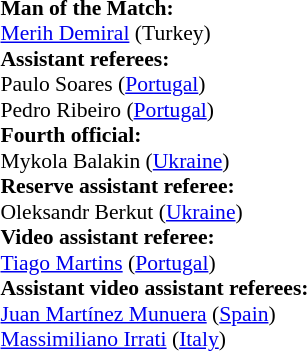<table style="width:50%;font-size:90%">
<tr>
<td><br><strong>Man of the Match:</strong>
<br><a href='#'>Merih Demiral</a> (Turkey)<br><strong>Assistant referees:</strong>
<br>Paulo Soares (<a href='#'>Portugal</a>)
<br>Pedro Ribeiro (<a href='#'>Portugal</a>)
<br><strong>Fourth official:</strong>
<br>Mykola Balakin (<a href='#'>Ukraine</a>)
<br><strong>Reserve assistant referee:</strong>
<br>Oleksandr Berkut (<a href='#'>Ukraine</a>)
<br><strong>Video assistant referee:</strong>
<br><a href='#'>Tiago Martins</a> (<a href='#'>Portugal</a>)
<br><strong>Assistant video assistant referees:</strong>
<br><a href='#'>Juan Martínez Munuera</a> (<a href='#'>Spain</a>)
<br><a href='#'>Massimiliano Irrati</a> (<a href='#'>Italy</a>)</td>
</tr>
</table>
